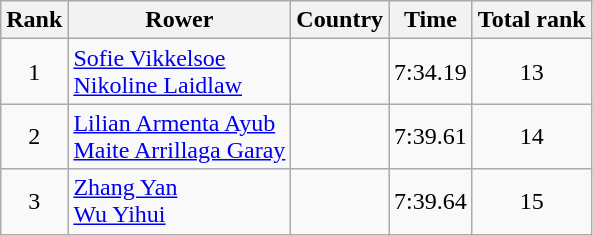<table class="wikitable" style="text-align:center">
<tr>
<th>Rank</th>
<th>Rower</th>
<th>Country</th>
<th>Time</th>
<th>Total rank</th>
</tr>
<tr>
<td>1</td>
<td align="left"><a href='#'>Sofie Vikkelsoe</a><br><a href='#'>Nikoline Laidlaw</a></td>
<td align="left"></td>
<td>7:34.19</td>
<td>13</td>
</tr>
<tr>
<td>2</td>
<td align="left"><a href='#'>Lilian Armenta Ayub</a><br><a href='#'>Maite Arrillaga Garay</a></td>
<td align="left"></td>
<td>7:39.61</td>
<td>14</td>
</tr>
<tr>
<td>3</td>
<td align="left"><a href='#'>Zhang Yan</a><br><a href='#'>Wu Yihui</a></td>
<td align="left"></td>
<td>7:39.64</td>
<td>15</td>
</tr>
</table>
